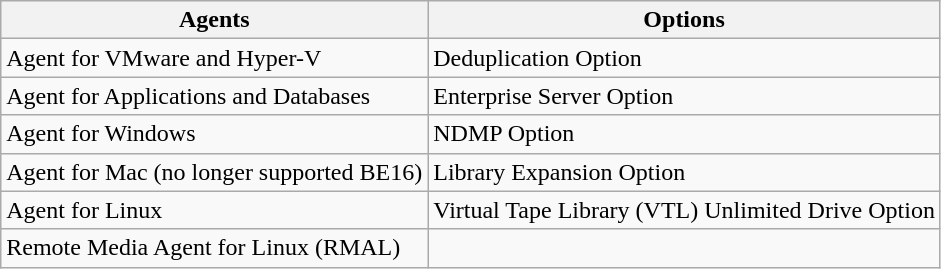<table class="wikitable">
<tr>
<th>Agents</th>
<th>Options</th>
</tr>
<tr>
<td>Agent for VMware and Hyper-V</td>
<td>Deduplication Option</td>
</tr>
<tr>
<td>Agent for Applications and Databases</td>
<td>Enterprise Server Option</td>
</tr>
<tr>
<td>Agent for Windows</td>
<td>NDMP Option</td>
</tr>
<tr>
<td>Agent for Mac (no longer supported BE16)</td>
<td>Library Expansion Option</td>
</tr>
<tr>
<td>Agent for Linux</td>
<td>Virtual Tape Library (VTL) Unlimited Drive Option</td>
</tr>
<tr>
<td>Remote Media Agent for Linux (RMAL)</td>
<td></td>
</tr>
</table>
